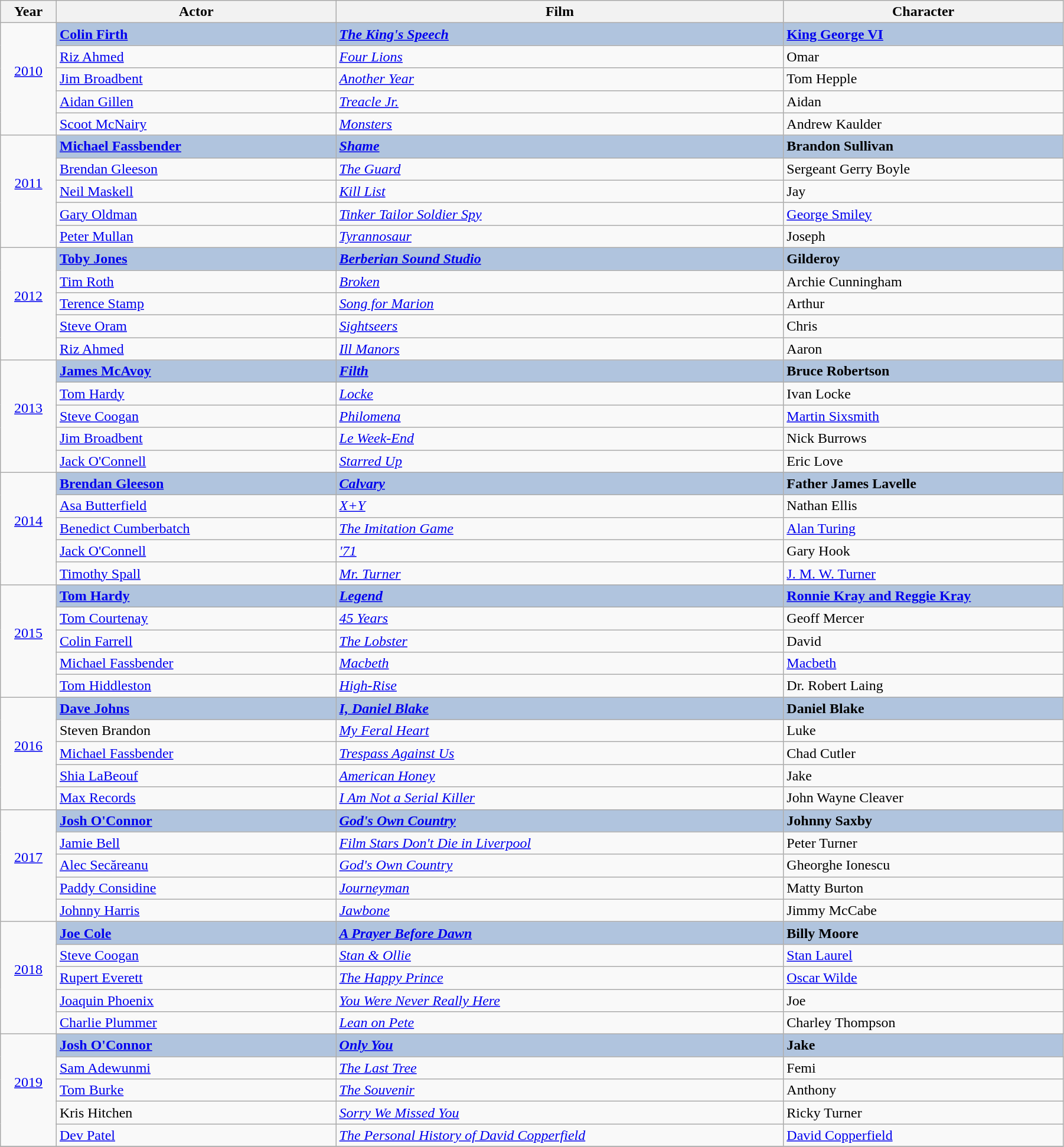<table class="wikitable" width="95%" cellpadding="5">
<tr>
<th width="5%">Year</th>
<th width="25%">Actor</th>
<th width="40%">Film</th>
<th width="25%">Character</th>
</tr>
<tr>
<td rowspan="5" style="text-align:center;"><a href='#'>2010</a><br><br></td>
<td style="background:#B0C4DE"><strong><a href='#'>Colin Firth</a></strong></td>
<td style="background:#B0C4DE"><strong><em><a href='#'>The King's Speech</a></em></strong></td>
<td style="background:#B0C4DE"><strong><a href='#'>King George VI</a></strong></td>
</tr>
<tr>
<td><a href='#'>Riz Ahmed</a></td>
<td><em><a href='#'>Four Lions</a></em></td>
<td>Omar</td>
</tr>
<tr>
<td><a href='#'>Jim Broadbent</a></td>
<td><em><a href='#'>Another Year</a></em></td>
<td>Tom Hepple</td>
</tr>
<tr>
<td><a href='#'>Aidan Gillen</a></td>
<td><em><a href='#'>Treacle Jr.</a></em></td>
<td>Aidan</td>
</tr>
<tr>
<td><a href='#'>Scoot McNairy</a></td>
<td><em><a href='#'>Monsters</a></em></td>
<td>Andrew Kaulder</td>
</tr>
<tr>
<td rowspan="5" style="text-align:center;"><a href='#'>2011</a><br><br></td>
<td style="background:#B0C4DE"><strong><a href='#'>Michael Fassbender</a></strong></td>
<td style="background:#B0C4DE"><strong><em><a href='#'>Shame</a></em></strong></td>
<td style="background:#B0C4DE"><strong>Brandon Sullivan</strong></td>
</tr>
<tr>
<td><a href='#'>Brendan Gleeson</a></td>
<td><em><a href='#'>The Guard</a></em></td>
<td>Sergeant Gerry Boyle</td>
</tr>
<tr>
<td><a href='#'>Neil Maskell</a></td>
<td><em><a href='#'>Kill List</a></em></td>
<td>Jay</td>
</tr>
<tr>
<td><a href='#'>Gary Oldman</a></td>
<td><em><a href='#'>Tinker Tailor Soldier Spy</a></em></td>
<td><a href='#'>George Smiley</a></td>
</tr>
<tr>
<td><a href='#'>Peter Mullan</a></td>
<td><em><a href='#'>Tyrannosaur</a></em></td>
<td>Joseph</td>
</tr>
<tr>
<td rowspan="5" style="text-align:center;"><a href='#'>2012</a><br><br></td>
<td style="background:#B0C4DE"><strong><a href='#'>Toby Jones</a></strong></td>
<td style="background:#B0C4DE"><strong><em><a href='#'>Berberian Sound Studio</a></em></strong></td>
<td style="background:#B0C4DE"><strong>Gilderoy</strong></td>
</tr>
<tr>
<td><a href='#'>Tim Roth</a></td>
<td><em><a href='#'>Broken</a></em></td>
<td>Archie Cunningham</td>
</tr>
<tr>
<td><a href='#'>Terence Stamp</a></td>
<td><em><a href='#'>Song for Marion</a></em></td>
<td>Arthur</td>
</tr>
<tr>
<td><a href='#'>Steve Oram</a></td>
<td><em><a href='#'>Sightseers</a></em></td>
<td>Chris</td>
</tr>
<tr>
<td><a href='#'>Riz Ahmed</a></td>
<td><em><a href='#'>Ill Manors</a></em></td>
<td>Aaron</td>
</tr>
<tr>
<td rowspan="5" style="text-align:center;"><a href='#'>2013</a><br><br></td>
<td style="background:#B0C4DE"><strong><a href='#'>James McAvoy</a></strong></td>
<td style="background:#B0C4DE"><strong><em><a href='#'>Filth</a></em></strong></td>
<td style="background:#B0C4DE"><strong>Bruce Robertson</strong></td>
</tr>
<tr>
<td><a href='#'>Tom Hardy</a></td>
<td><em><a href='#'>Locke</a></em></td>
<td>Ivan Locke</td>
</tr>
<tr>
<td><a href='#'>Steve Coogan</a></td>
<td><em><a href='#'>Philomena</a></em></td>
<td><a href='#'>Martin Sixsmith</a></td>
</tr>
<tr>
<td><a href='#'>Jim Broadbent</a></td>
<td><em><a href='#'>Le Week-End</a></em></td>
<td>Nick Burrows</td>
</tr>
<tr>
<td><a href='#'>Jack O'Connell</a></td>
<td><em><a href='#'>Starred Up</a></em></td>
<td>Eric Love</td>
</tr>
<tr>
<td rowspan="5" style="text-align:center;"><a href='#'>2014</a><br><br></td>
<td style="background:#B0C4DE"><strong><a href='#'>Brendan Gleeson</a></strong></td>
<td style="background:#B0C4DE"><strong><em><a href='#'>Calvary</a></em></strong></td>
<td style="background:#B0C4DE"><strong>Father James Lavelle</strong></td>
</tr>
<tr>
<td><a href='#'>Asa Butterfield</a></td>
<td><em><a href='#'>X+Y</a></em></td>
<td>Nathan Ellis</td>
</tr>
<tr>
<td><a href='#'>Benedict Cumberbatch</a></td>
<td><em><a href='#'>The Imitation Game</a></em></td>
<td><a href='#'>Alan Turing</a></td>
</tr>
<tr>
<td><a href='#'>Jack O'Connell</a></td>
<td><em><a href='#'>'71</a></em></td>
<td>Gary Hook</td>
</tr>
<tr>
<td><a href='#'>Timothy Spall</a></td>
<td><em><a href='#'>Mr. Turner</a></em></td>
<td><a href='#'>J. M. W. Turner</a></td>
</tr>
<tr>
<td rowspan="5" style="text-align:center;"><a href='#'>2015</a><br><br></td>
<td style="background:#B0C4DE"><strong><a href='#'>Tom Hardy</a></strong></td>
<td style="background:#B0C4DE"><strong><em><a href='#'>Legend</a></em></strong></td>
<td style="background:#B0C4DE"><strong><a href='#'>Ronnie Kray and Reggie Kray</a></strong></td>
</tr>
<tr>
<td><a href='#'>Tom Courtenay</a></td>
<td><em><a href='#'>45 Years</a></em></td>
<td>Geoff Mercer</td>
</tr>
<tr>
<td><a href='#'>Colin Farrell</a></td>
<td><em><a href='#'>The Lobster</a></em></td>
<td>David</td>
</tr>
<tr>
<td><a href='#'>Michael Fassbender</a></td>
<td><em><a href='#'>Macbeth</a></em></td>
<td><a href='#'>Macbeth</a></td>
</tr>
<tr>
<td><a href='#'>Tom Hiddleston</a></td>
<td><em><a href='#'>High-Rise</a></em></td>
<td>Dr. Robert Laing</td>
</tr>
<tr>
<td rowspan="5" style="text-align:center;"><a href='#'>2016</a><br><br></td>
<td style="background:#B0C4DE"><strong><a href='#'>Dave Johns</a></strong></td>
<td style="background:#B0C4DE"><strong><em><a href='#'>I, Daniel Blake</a></em></strong></td>
<td style="background:#B0C4DE"><strong>Daniel Blake</strong></td>
</tr>
<tr>
<td>Steven Brandon</td>
<td><em><a href='#'>My Feral Heart</a></em></td>
<td>Luke</td>
</tr>
<tr>
<td><a href='#'>Michael Fassbender</a></td>
<td><em><a href='#'>Trespass Against Us</a></em></td>
<td>Chad Cutler</td>
</tr>
<tr>
<td><a href='#'>Shia LaBeouf</a></td>
<td><em><a href='#'>American Honey</a></em></td>
<td>Jake</td>
</tr>
<tr>
<td><a href='#'>Max Records</a></td>
<td><em><a href='#'>I Am Not a Serial Killer</a></em></td>
<td>John Wayne Cleaver</td>
</tr>
<tr>
<td rowspan="5" style="text-align:center;"><a href='#'>2017</a> <br><br></td>
<td style="background:#B0C4DE"><strong><a href='#'>Josh O'Connor</a></strong></td>
<td style="background:#B0C4DE"><strong><em><a href='#'>God's Own Country</a></em></strong></td>
<td style="background:#B0C4DE"><strong>Johnny Saxby</strong></td>
</tr>
<tr>
<td><a href='#'>Jamie Bell</a></td>
<td><em><a href='#'>Film Stars Don't Die in Liverpool</a></em></td>
<td>Peter Turner</td>
</tr>
<tr>
<td><a href='#'>Alec Secăreanu</a></td>
<td><em><a href='#'>God's Own Country</a></em></td>
<td>Gheorghe Ionescu</td>
</tr>
<tr>
<td><a href='#'>Paddy Considine</a></td>
<td><em><a href='#'>Journeyman</a></em></td>
<td>Matty Burton</td>
</tr>
<tr>
<td><a href='#'>Johnny Harris</a></td>
<td><em><a href='#'>Jawbone</a></em></td>
<td>Jimmy McCabe</td>
</tr>
<tr>
<td rowspan="5" style="text-align:center;"><a href='#'>2018</a> <br><br></td>
<td style="background:#B0C4DE"><strong><a href='#'>Joe Cole</a></strong></td>
<td style="background:#B0C4DE"><strong><em><a href='#'>A Prayer Before Dawn</a></em></strong></td>
<td style="background:#B0C4DE"><strong>Billy Moore</strong></td>
</tr>
<tr>
<td><a href='#'>Steve Coogan</a></td>
<td><em><a href='#'>Stan & Ollie</a></em></td>
<td><a href='#'>Stan Laurel</a></td>
</tr>
<tr>
<td><a href='#'>Rupert Everett</a></td>
<td><em><a href='#'>The Happy Prince</a></em></td>
<td><a href='#'>Oscar Wilde</a></td>
</tr>
<tr>
<td><a href='#'>Joaquin Phoenix</a></td>
<td><em><a href='#'>You Were Never Really Here</a></em></td>
<td>Joe</td>
</tr>
<tr>
<td><a href='#'>Charlie Plummer</a></td>
<td><em><a href='#'>Lean on Pete</a></em></td>
<td>Charley Thompson</td>
</tr>
<tr>
<td rowspan="5" style="text-align:center;"><a href='#'>2019</a> <br><br></td>
<td style="background:#B0C4DE"><strong><a href='#'>Josh O'Connor</a></strong></td>
<td style="background:#B0C4DE"><strong><em><a href='#'>Only You</a></em></strong></td>
<td style="background:#B0C4DE"><strong>Jake</strong></td>
</tr>
<tr>
<td><a href='#'>Sam Adewunmi</a></td>
<td><em><a href='#'>The Last Tree</a></em></td>
<td>Femi</td>
</tr>
<tr>
<td><a href='#'>Tom Burke</a></td>
<td><em><a href='#'>The Souvenir</a></em></td>
<td>Anthony</td>
</tr>
<tr>
<td>Kris Hitchen</td>
<td><em><a href='#'>Sorry We Missed You</a></em></td>
<td>Ricky Turner</td>
</tr>
<tr>
<td><a href='#'>Dev Patel</a></td>
<td><em><a href='#'>The Personal History of David Copperfield</a></em></td>
<td><a href='#'>David Copperfield</a></td>
</tr>
<tr>
</tr>
</table>
